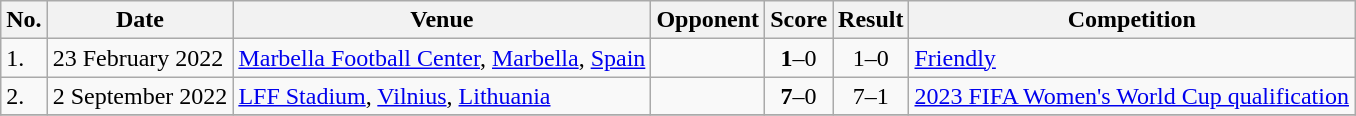<table class="wikitable">
<tr>
<th>No.</th>
<th>Date</th>
<th>Venue</th>
<th>Opponent</th>
<th>Score</th>
<th>Result</th>
<th>Competition</th>
</tr>
<tr>
<td>1.</td>
<td>23 February 2022</td>
<td><a href='#'>Marbella Football Center</a>, <a href='#'>Marbella</a>, <a href='#'>Spain</a></td>
<td></td>
<td align=center><strong>1</strong>–0</td>
<td align=center>1–0</td>
<td><a href='#'>Friendly</a></td>
</tr>
<tr>
<td>2.</td>
<td>2 September 2022</td>
<td><a href='#'>LFF Stadium</a>, <a href='#'>Vilnius</a>, <a href='#'>Lithuania</a></td>
<td></td>
<td align=center><strong>7</strong>–0</td>
<td align=center>7–1</td>
<td><a href='#'>2023 FIFA Women's World Cup qualification</a></td>
</tr>
<tr>
</tr>
</table>
